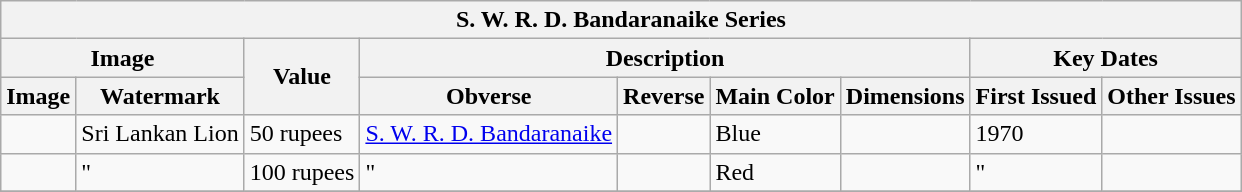<table class="wikitable" style="font-size: 100%">
<tr>
<th colspan="10">S. W. R. D. Bandaranaike Series</th>
</tr>
<tr>
<th colspan="2">Image</th>
<th rowspan="2">Value</th>
<th colspan="4">Description</th>
<th colspan="2">Key Dates</th>
</tr>
<tr>
<th>Image</th>
<th>Watermark</th>
<th>Obverse</th>
<th>Reverse</th>
<th>Main Color</th>
<th>Dimensions</th>
<th>First Issued</th>
<th>Other Issues</th>
</tr>
<tr>
<td></td>
<td>Sri Lankan Lion</td>
<td>50 rupees</td>
<td><a href='#'>S. W. R. D. Bandaranaike</a></td>
<td></td>
<td>Blue</td>
<td></td>
<td>1970</td>
<td></td>
</tr>
<tr>
<td></td>
<td>"</td>
<td>100 rupees</td>
<td>"</td>
<td></td>
<td>Red</td>
<td></td>
<td>"</td>
<td></td>
</tr>
<tr>
</tr>
</table>
